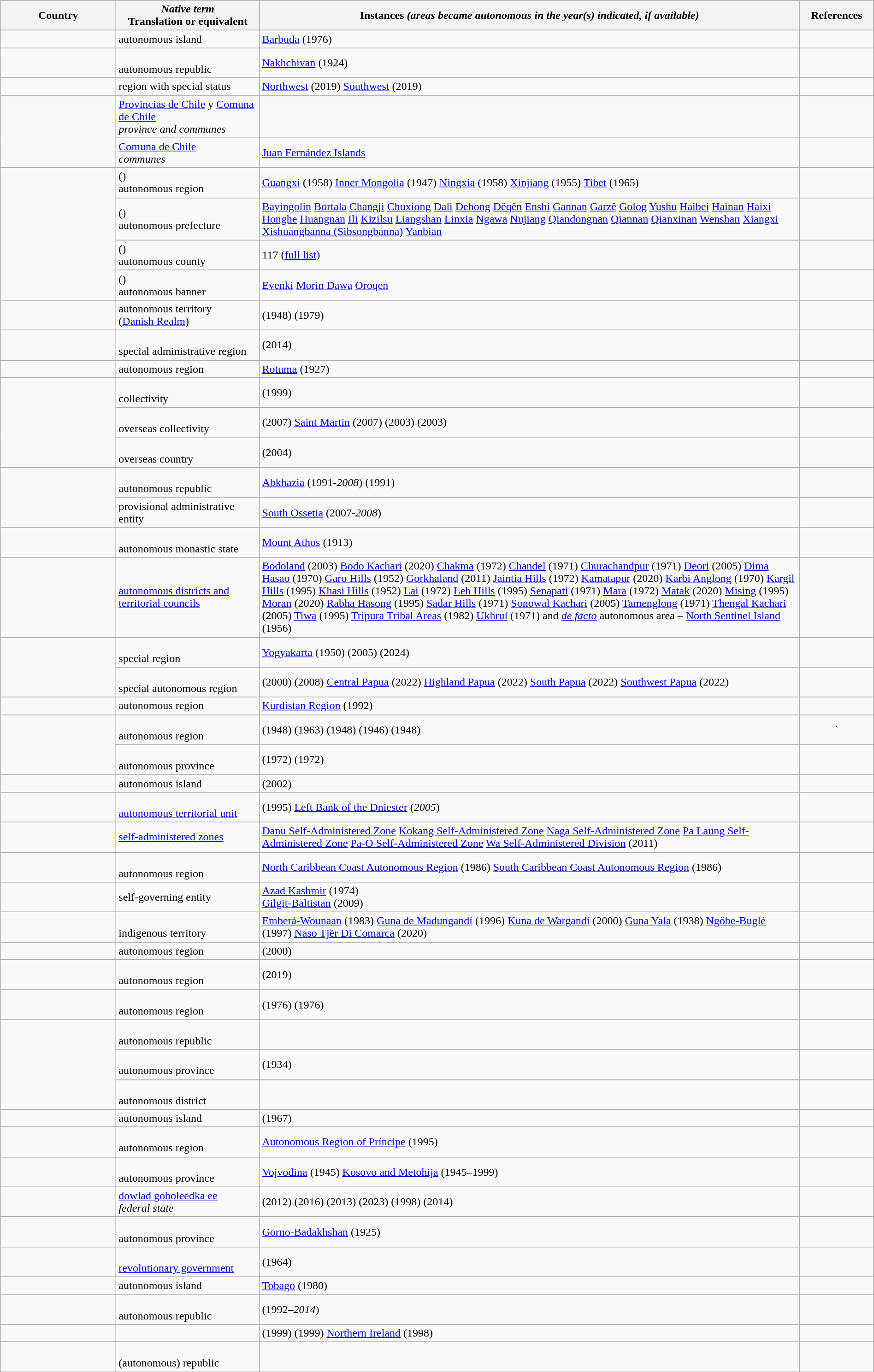<table class="wikitable sortable" width="100%">
<tr>
<th width="160px">Country</th>
<th class="unsortable" width="200px"><em>Native term</em><br>Translation or equivalent</th>
<th class="unsortable">Instances <em>(areas became autonomous in the year(s) indicated, if available)</em></th>
<th class="unsortable" width="100px">References</th>
</tr>
<tr>
<td></td>
<td>autonomous island</td>
<td> <a href='#'>Barbuda</a> (1976)</td>
<td align=center></td>
</tr>
<tr>
<td></td>
<td><br>autonomous republic</td>
<td><a href='#'>Nakhchivan</a> (1924)</td>
<td align="center"></td>
</tr>
<tr>
<td></td>
<td>region with special status</td>
<td><a href='#'>Northwest</a> (2019)  <a href='#'>Southwest</a> (2019)</td>
<td align=center></td>
</tr>
<tr>
<td rowspan="2"></td>
<td><a href='#'>Provincias de Chile</a> y <a href='#'>Comuna de Chile</a> <br> <em>province and communes</em></td>
<td></td>
<td align="center"></td>
</tr>
<tr>
<td><a href='#'>Comuna de Chile</a> <br> <em>communes</em></td>
<td> <a href='#'>Juan Fernández Islands</a></td>
<td align=center></td>
</tr>
<tr>
<td rowspan="4"></td>
<td> ()<br>autonomous region</td>
<td><a href='#'>Guangxi</a> (1958)  <a href='#'>Inner Mongolia</a> (1947)  <a href='#'>Ningxia</a> (1958)   <a href='#'>Xinjiang</a> (1955)  <a href='#'>Tibet</a> (1965)</td>
<td align=center></td>
</tr>
<tr>
<td> ()<br>autonomous prefecture</td>
<td><a href='#'>Bayingolin</a>  <a href='#'>Bortala</a>  <a href='#'>Changji</a>  <a href='#'>Chuxiong</a>  <a href='#'>Dali</a>  <a href='#'>Dehong</a>  <a href='#'>Dêqên</a>  <a href='#'>Enshi</a>  <a href='#'>Gannan</a>  <a href='#'>Garzê</a>  <a href='#'>Golog</a>  <a href='#'>Yushu</a>  <a href='#'>Haibei</a>  <a href='#'>Hainan</a>  <a href='#'>Haixi</a>  <a href='#'>Honghe</a>  <a href='#'>Huangnan</a>  <a href='#'>Ili</a>  <a href='#'>Kizilsu</a>  <a href='#'>Liangshan</a>  <a href='#'>Linxia</a>  <a href='#'>Ngawa</a>  <a href='#'>Nujiang</a>  <a href='#'>Qiandongnan</a>  <a href='#'>Qiannan</a>  <a href='#'>Qianxinan</a> <a href='#'>Wenshan</a>  <a href='#'>Xiangxi</a>  <a href='#'>Xishuangbanna (Sibsongbanna)</a>  <a href='#'>Yanbian</a></td>
<td align=center></td>
</tr>
<tr>
<td> ()<br>autonomous county</td>
<td>117 (<a href='#'>full list</a>)</td>
<td align=center></td>
</tr>
<tr>
<td> ()<br>autonomous banner</td>
<td><a href='#'>Evenki</a>  <a href='#'>Morin Dawa</a>  <a href='#'>Oroqen</a></td>
<td align=center></td>
</tr>
<tr>
<td></td>
<td>autonomous territory<br>(<a href='#'>Danish Realm</a>)</td>
<td> (1948)   (1979)</td>
<td align=center></td>
</tr>
<tr>
<td></td>
<td><br>special administrative region</td>
<td> (2014)</td>
<td align=center></td>
</tr>
<tr>
<td></td>
<td>autonomous region</td>
<td> <a href='#'>Rotuma</a> (1927)</td>
<td align=center></td>
</tr>
<tr>
<td rowspan="3"></td>
<td><br> collectivity</td>
<td> (1999)</td>
<td align=center></td>
</tr>
<tr>
<td><br>overseas collectivity</td>
<td> (2007)   <a href='#'>Saint Martin</a> (2007)   (2003)   (2003)</td>
<td></td>
</tr>
<tr>
<td><br>overseas country</td>
<td> (2004)</td>
<td></td>
</tr>
<tr>
<td rowspan="2"></td>
<td><a href='#'></a><br>autonomous republic</td>
<td> <a href='#'>Abkhazia</a> (1991-<em>2008</em>)    (1991)</td>
<td align=center></td>
</tr>
<tr>
<td>provisional administrative entity</td>
<td> <a href='#'>South Ossetia</a> (2007-<em>2008</em>) </td>
<td align=center></td>
</tr>
<tr>
<td></td>
<td><br>autonomous monastic state</td>
<td> <a href='#'>Mount Athos</a> (1913)</td>
<td align=center></td>
</tr>
<tr>
<td></td>
<td><a href='#'>autonomous districts and territorial councils</a></td>
<td><a href='#'>Bodoland</a> (2003)  <a href='#'>Bodo Kachari</a> (2020)  <a href='#'>Chakma</a> (1972)  <a href='#'>Chandel</a> (1971)  <a href='#'>Churachandpur</a> (1971)  <a href='#'>Deori</a> (2005)  <a href='#'>Dima Hasao</a> (1970)  <a href='#'>Garo Hills</a> (1952)  <a href='#'>Gorkhaland</a> (2011)  <a href='#'>Jaintia Hills</a> (1972)   <a href='#'>Kamatapur</a> (2020)  <a href='#'>Karbi Anglong</a> (1970)  <a href='#'>Kargil Hills</a> (1995)  <a href='#'>Khasi Hills</a> (1952)  <a href='#'>Lai</a> (1972)  <a href='#'>Leh Hills</a> (1995)  <a href='#'>Senapati</a> (1971)  <a href='#'>Mara</a> (1972)  <a href='#'>Matak</a> (2020)  <a href='#'>Mising</a> (1995)  <a href='#'>Moran</a> (2020)  <a href='#'>Rabha Hasong</a> (1995)  <a href='#'>Sadar Hills</a> (1971)  <a href='#'>Sonowal Kachari</a> (2005)  <a href='#'>Tamenglong</a> (1971)  <a href='#'>Thengal Kachari</a> (2005)  <a href='#'>Tiwa</a> (1995)  <a href='#'>Tripura Tribal Areas</a> (1982)  <a href='#'>Ukhrul</a> (1971) and <em><a href='#'>de facto</a></em> autonomous area – <a href='#'>North Sentinel Island</a> (1956)</td>
<td align=center></td>
</tr>
<tr>
<td rowspan="2"></td>
<td><a href='#'></a><br>special region</td>
<td> <a href='#'>Yogyakarta</a> (1950)   (2005)   (2024)</td>
<td></td>
</tr>
<tr>
<td><br>special autonomous region</td>
<td> (2000)   (2008)   <a href='#'>Central Papua</a> (2022)   <a href='#'>Highland Papua</a> (2022)   <a href='#'>South Papua</a> (2022)   <a href='#'>Southwest Papua</a> (2022)</td>
<td></td>
</tr>
<tr>
<td></td>
<td>autonomous region</td>
<td> <a href='#'>Kurdistan Region</a> (1992)</td>
<td align=center></td>
</tr>
<tr>
<td rowspan="2"></td>
<td><br>autonomous region</td>
<td> (1948)   (1963)   (1948)   (1946)   (1948)</td>
<td align=center>`</td>
</tr>
<tr>
<td><br>autonomous province</td>
<td> (1972)   (1972)</td>
<td></td>
</tr>
<tr>
<td></td>
<td>autonomous island</td>
<td> (2002)</td>
<td align=center></td>
</tr>
<tr>
<td></td>
<td><br><a href='#'>autonomous territorial unit</a></td>
<td> (1995)  <a href='#'>Left Bank of the Dniester</a> (<em>2005</em>)</td>
<td align=center></td>
</tr>
<tr>
<td></td>
<td><a href='#'>self-administered zones</a></td>
<td> <a href='#'>Danu Self-Administered Zone</a>   <a href='#'>Kokang Self-Administered Zone</a>   <a href='#'>Naga Self-Administered Zone</a>   <a href='#'>Pa Laung Self-Administered Zone</a>   <a href='#'>Pa-O Self-Administered Zone</a>   <a href='#'>Wa Self-Administered Division</a> (2011)</td>
<td></td>
</tr>
<tr>
<td></td>
<td><br>autonomous region</td>
<td> <a href='#'>North Caribbean Coast Autonomous Region</a> (1986)   <a href='#'>South Caribbean Coast Autonomous Region</a> (1986)</td>
<td align=center></td>
</tr>
<tr>
<td></td>
<td>self-governing entity</td>
<td> <a href='#'>Azad Kashmir</a> (1974)<br><a href='#'>Gilgit-Baltistan</a> (2009)</td>
<td></td>
</tr>
<tr>
<td></td>
<td><br>indigenous territory</td>
<td><a href='#'>Emberá-Wounaan</a> (1983) <a href='#'>Guna de Madungandí</a> (1996)  <a href='#'>Kuna de Wargandí</a> (2000)   <a href='#'>Guna Yala</a> (1938)  <a href='#'>Ngöbe-Buglé</a> (1997)   <a href='#'>Naso Tjër Di Comarca</a> (2020)</td>
<td align=center></td>
</tr>
<tr>
<td></td>
<td>autonomous region</td>
<td> (2000)</td>
<td align=center></td>
</tr>
<tr>
<td></td>
<td><br>autonomous region</td>
<td> (2019)</td>
<td align=center></td>
</tr>
<tr>
<td></td>
<td><br>autonomous region</td>
<td> (1976)   (1976)</td>
<td align=center></td>
</tr>
<tr>
<td rowspan="3"></td>
<td><a href='#'></a><br>autonomous republic</td>
<td>                       </td>
<td align=center></td>
</tr>
<tr>
<td><br>autonomous province</td>
<td> (1934)</td>
<td align=center></td>
</tr>
<tr>
<td><a href='#'></a><br>autonomous district</td>
<td>   </td>
<td align=center></td>
</tr>
<tr>
<td></td>
<td>autonomous island</td>
<td> (1967)</td>
<td align=center></td>
</tr>
<tr>
<td></td>
<td><br>autonomous region</td>
<td> <a href='#'>Autonomous Region of Príncipe</a> (1995)</td>
<td align=center></td>
</tr>
<tr>
<td></td>
<td><br>autonomous province</td>
<td>   <a href='#'>Vojvodina</a> (1945) <a href='#'>Kosovo and Metohija</a> (1945–1999) </td>
<td></td>
</tr>
<tr>
<td></td>
<td><a href='#'>dowlad goboleedka ee</a> <br> <em>federal state</em></td>
<td> (2012)  (2016)  (2013)    (2023)  (1998)  (2014)  </td>
<td align=center></td>
</tr>
<tr>
<td></td>
<td><br>autonomous province</td>
<td><a href='#'>Gorno-Badakhshan</a> (1925)</td>
<td align=center></td>
</tr>
<tr>
<td></td>
<td><br> <a href='#'>revolutionary government</a></td>
<td> (1964)</td>
<td align=center></td>
</tr>
<tr>
<td></td>
<td>autonomous island</td>
<td><a href='#'>Tobago</a> (1980)</td>
<td></td>
</tr>
<tr>
<td></td>
<td><br>autonomous republic</td>
<td> (1992–<em>2014</em>) </td>
<td></td>
</tr>
<tr>
<td></td>
<td></td>
<td> (1999)   (1999)  <a href='#'>Northern Ireland</a> (1998)</td>
<td align=center></td>
</tr>
<tr>
<td></td>
<td><br>(autonomous) republic</td>
<td></td>
<td align=center></td>
</tr>
<tr>
</tr>
</table>
